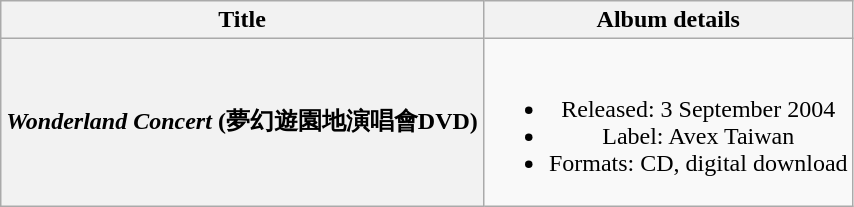<table class="wikitable plainrowheaders" style="text-align:center;">
<tr>
<th rowspan="1">Title</th>
<th rowspan="1">Album details</th>
</tr>
<tr>
<th scope="row"><em>Wonderland Concert</em> (夢幻遊園地演唱會DVD)</th>
<td><br><ul><li>Released: 3 September 2004</li><li>Label: Avex Taiwan</li><li>Formats: CD, digital download</li></ul></td>
</tr>
</table>
